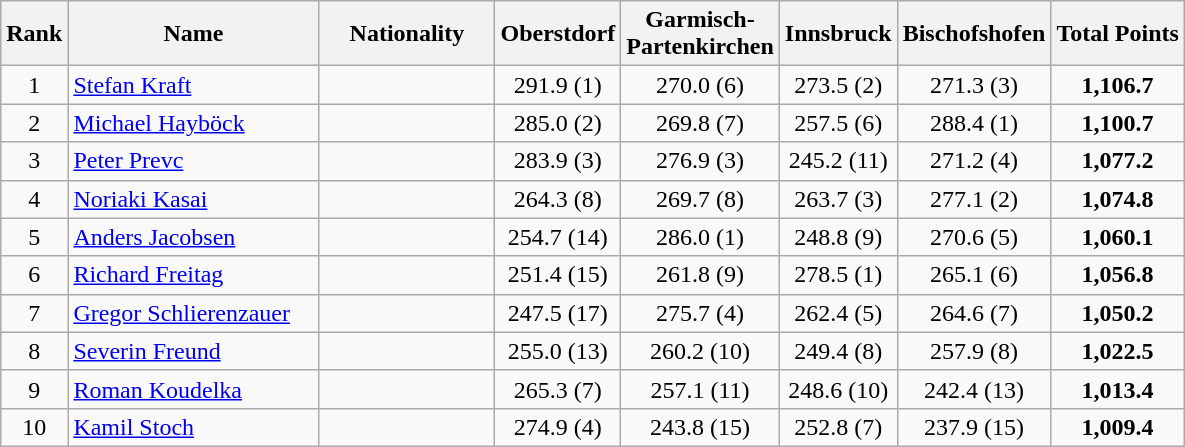<table class="wikitable sortable">
<tr>
<th align=Center>Rank</th>
<th width=160>Name</th>
<th width=110>Nationality</th>
<th>Oberstdorf</th>
<th>Garmisch-<br>Partenkirchen</th>
<th>Innsbruck</th>
<th>Bischofshofen</th>
<th>Total Points</th>
</tr>
<tr>
<td align=center>1</td>
<td align=left><a href='#'>Stefan Kraft</a></td>
<td align=left></td>
<td align=center>291.9 (1)</td>
<td align=center>270.0 (6)</td>
<td align=center>273.5 (2)</td>
<td align=center>271.3 (3)</td>
<td align=center><strong>1,106.7</strong></td>
</tr>
<tr>
<td align=center>2</td>
<td align=left><a href='#'>Michael Hayböck</a></td>
<td align=left></td>
<td align=center>285.0 (2)</td>
<td align=center>269.8 (7)</td>
<td align=center>257.5 (6)</td>
<td align=center>288.4 (1)</td>
<td align=center><strong>1,100.7</strong></td>
</tr>
<tr>
<td align=center>3</td>
<td align=left><a href='#'>Peter Prevc</a></td>
<td align=left></td>
<td align=center>283.9 (3)</td>
<td align=center>276.9 (3)</td>
<td align=center>245.2 (11)</td>
<td align=center>271.2 (4)</td>
<td align=center><strong>1,077.2</strong></td>
</tr>
<tr>
<td align=center>4</td>
<td align=left><a href='#'>Noriaki Kasai</a></td>
<td align=left></td>
<td align=center>264.3 (8)</td>
<td align=center>269.7 (8)</td>
<td align=center>263.7 (3)</td>
<td align=center>277.1 (2)</td>
<td align=center><strong>1,074.8</strong></td>
</tr>
<tr>
<td align=center>5</td>
<td align=left><a href='#'>Anders Jacobsen</a></td>
<td align=left></td>
<td align=center>254.7 (14)</td>
<td align=center>286.0 (1)</td>
<td align=center>248.8 (9)</td>
<td align=center>270.6 (5)</td>
<td align=center><strong>1,060.1</strong></td>
</tr>
<tr>
<td align=center>6</td>
<td align=left><a href='#'>Richard Freitag</a></td>
<td align=left></td>
<td align=center>251.4 (15)</td>
<td align=center>261.8 (9)</td>
<td align=center>278.5 (1)</td>
<td align=center>265.1 (6)</td>
<td align=center><strong>1,056.8</strong></td>
</tr>
<tr>
<td align=center>7</td>
<td align=left><a href='#'>Gregor Schlierenzauer</a></td>
<td align=left></td>
<td align=center>247.5 (17)</td>
<td align=center>275.7 (4)</td>
<td align=center>262.4 (5)</td>
<td align=center>264.6 (7)</td>
<td align=center><strong>1,050.2</strong></td>
</tr>
<tr>
<td align=center>8</td>
<td align=left><a href='#'>Severin Freund</a></td>
<td align=left></td>
<td align=center>255.0 (13)</td>
<td align=center>260.2 (10)</td>
<td align=center>249.4 (8)</td>
<td align=center>257.9 (8)</td>
<td align=center><strong>1,022.5</strong></td>
</tr>
<tr>
<td align=center>9</td>
<td align=left><a href='#'>Roman Koudelka</a></td>
<td align=left></td>
<td align=center>265.3 (7)</td>
<td align=center>257.1 (11)</td>
<td align=center>248.6 (10)</td>
<td align=center>242.4 (13)</td>
<td align=center><strong>1,013.4</strong></td>
</tr>
<tr>
<td align=center>10</td>
<td align=left><a href='#'>Kamil Stoch</a></td>
<td align=left></td>
<td align=center>274.9 (4)</td>
<td align=center>243.8 (15)</td>
<td align=center>252.8 (7)</td>
<td align=center>237.9 (15)</td>
<td align=center><strong>1,009.4</strong></td>
</tr>
</table>
